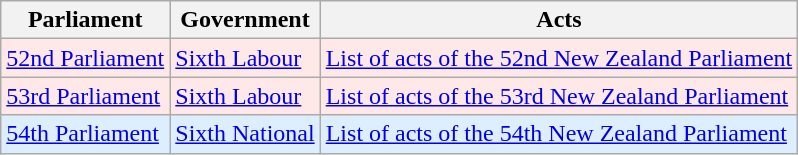<table class="wikitable">
<tr>
<th>Parliament</th>
<th>Government</th>
<th>Acts</th>
</tr>
<tr style="background:#ffe8e8">
<td><a href='#'>52nd Parliament</a></td>
<td><a href='#'>Sixth Labour</a></td>
<td><a href='#'>List of acts of the 52nd New Zealand Parliament</a></td>
</tr>
<tr style="background:#ffe8e8">
<td><a href='#'>53rd Parliament</a></td>
<td><a href='#'>Sixth Labour</a></td>
<td><a href='#'>List of acts of the 53rd New Zealand Parliament</a></td>
</tr>
<tr style="background:#ddeeff">
<td><a href='#'>54th Parliament</a></td>
<td><a href='#'>Sixth National</a></td>
<td><a href='#'>List of acts of the 54th New Zealand Parliament</a></td>
</tr>
</table>
